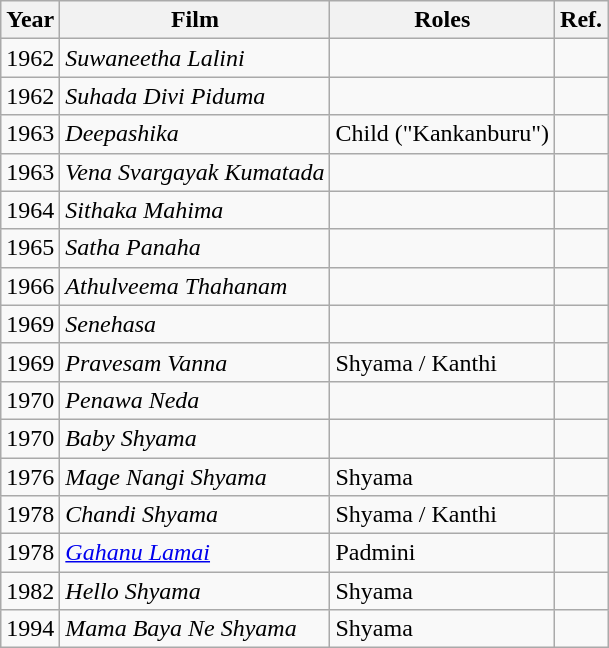<table class="wikitable">
<tr>
<th>Year</th>
<th>Film</th>
<th>Roles</th>
<th>Ref.</th>
</tr>
<tr>
<td>1962</td>
<td><em>Suwaneetha Lalini</em></td>
<td></td>
<td></td>
</tr>
<tr>
<td>1962</td>
<td><em>Suhada Divi Piduma</em></td>
<td></td>
<td></td>
</tr>
<tr>
<td>1963</td>
<td><em>Deepashika</em></td>
<td>Child ("Kankanburu")</td>
<td></td>
</tr>
<tr>
<td>1963</td>
<td><em>Vena Svargayak Kumatada</em></td>
<td></td>
<td></td>
</tr>
<tr>
<td>1964</td>
<td><em>Sithaka Mahima</em></td>
<td></td>
<td></td>
</tr>
<tr>
<td>1965</td>
<td><em>Satha Panaha</em></td>
<td></td>
<td></td>
</tr>
<tr>
<td>1966</td>
<td><em>Athulveema Thahanam</em></td>
<td></td>
<td></td>
</tr>
<tr>
<td>1969</td>
<td><em>Senehasa</em></td>
<td></td>
<td></td>
</tr>
<tr>
<td>1969</td>
<td><em>Pravesam Vanna</em></td>
<td>Shyama / Kanthi</td>
<td></td>
</tr>
<tr>
<td>1970</td>
<td><em>Penawa Neda</em></td>
<td></td>
<td></td>
</tr>
<tr>
<td>1970</td>
<td><em>Baby Shyama</em></td>
<td></td>
<td></td>
</tr>
<tr>
<td>1976</td>
<td><em>Mage Nangi Shyama</em></td>
<td>Shyama</td>
<td></td>
</tr>
<tr>
<td>1978</td>
<td><em>Chandi Shyama</em></td>
<td>Shyama / Kanthi</td>
<td></td>
</tr>
<tr>
<td>1978</td>
<td><em><a href='#'>Gahanu Lamai</a></em></td>
<td>Padmini</td>
<td></td>
</tr>
<tr>
<td>1982</td>
<td><em>Hello Shyama</em></td>
<td>Shyama</td>
<td></td>
</tr>
<tr>
<td>1994</td>
<td><em>Mama Baya Ne Shyama</em></td>
<td>Shyama</td>
<td></td>
</tr>
</table>
